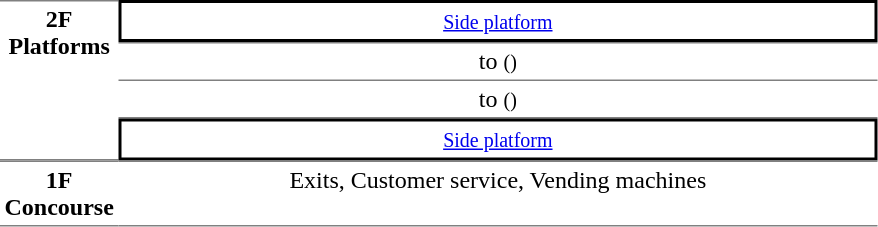<table table border=0 cellspacing=0 cellpadding=3>
<tr>
<td style="border-bottom:solid 1px gray; border-top:solid 1px gray;text-align:center" rowspan="4" valign=top><strong>2F<br>Platforms</strong></td>
<td style="border-right:solid 2px black;border-left:solid 2px black;border-top:solid 2px black;border-bottom:solid 2px black;text-align:center;" colspan=2><small><a href='#'>Side platform</a></small></td>
</tr>
<tr>
<td style="border-bottom:solid 1px gray; border-top:solid 1px gray;text-align:center;">  to  <small>()</small></td>
</tr>
<tr>
<td style="border-bottom:solid 1px gray;text-align:center;"> to  <small>()</small> </td>
</tr>
<tr>
<td style="border-right:solid 2px black;border-left:solid 2px black;border-top:solid 2px black;border-bottom:solid 2px black;text-align:center;" colspan=2><small><a href='#'>Side platform</a></small></td>
</tr>
<tr>
<td style="border-bottom:solid 1px gray; border-top:solid 1px gray;text-align:center" valign=top><strong>1F<br>Concourse</strong></td>
<td style="border-bottom:solid 1px gray; border-top:solid 1px gray;text-align:center;" valign=top width=500>Exits, Customer service, Vending machines</td>
</tr>
</table>
